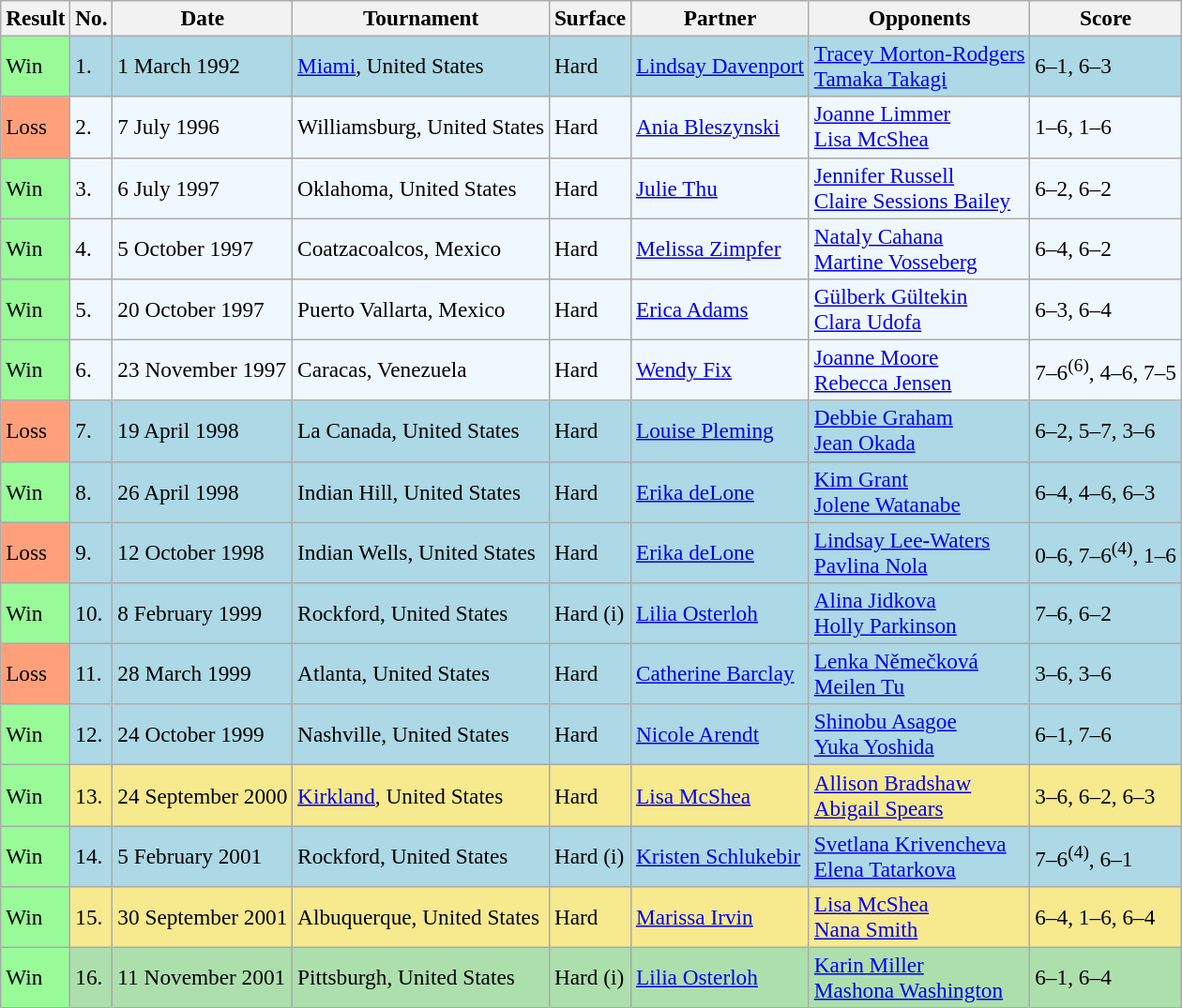<table class="sortable wikitable" style=font-size:97%>
<tr>
<th>Result</th>
<th>No.</th>
<th>Date</th>
<th>Tournament</th>
<th>Surface</th>
<th>Partner</th>
<th>Opponents</th>
<th>Score</th>
</tr>
<tr style="background:lightblue;">
<td style="background:#98fb98;">Win</td>
<td>1.</td>
<td>1 March 1992</td>
<td><a href='#'>Miami</a>, United States</td>
<td>Hard</td>
<td> <a href='#'>Lindsay Davenport</a></td>
<td> <a href='#'>Tracey Morton-Rodgers</a> <br>  <a href='#'>Tamaka Takagi</a></td>
<td>6–1, 6–3</td>
</tr>
<tr style="background:#f0f8ff;">
<td style="background:#ffa07a;">Loss</td>
<td>2.</td>
<td>7 July 1996</td>
<td>Williamsburg, United States</td>
<td>Hard</td>
<td> <a href='#'>Ania Bleszynski</a></td>
<td> <a href='#'>Joanne Limmer</a> <br>  <a href='#'>Lisa McShea</a></td>
<td>1–6, 1–6</td>
</tr>
<tr style="background:#f0f8ff;">
<td style="background:#98fb98;">Win</td>
<td>3.</td>
<td>6 July 1997</td>
<td>Oklahoma, United States</td>
<td>Hard</td>
<td> <a href='#'>Julie Thu</a></td>
<td> <a href='#'>Jennifer Russell</a> <br>  <a href='#'>Claire Sessions Bailey</a></td>
<td>6–2, 6–2</td>
</tr>
<tr style="background:#f0f8ff;">
<td style="background:#98fb98;">Win</td>
<td>4.</td>
<td>5 October 1997</td>
<td>Coatzacoalcos, Mexico</td>
<td>Hard</td>
<td> <a href='#'>Melissa Zimpfer</a></td>
<td> <a href='#'>Nataly Cahana</a> <br>  <a href='#'>Martine Vosseberg</a></td>
<td>6–4, 6–2</td>
</tr>
<tr bgcolor=f0f8ff>
<td style="background:#98fb98;">Win</td>
<td>5.</td>
<td>20 October 1997</td>
<td>Puerto Vallarta, Mexico</td>
<td>Hard</td>
<td> <a href='#'>Erica Adams</a></td>
<td> <a href='#'>Gülberk Gültekin</a> <br>  <a href='#'>Clara Udofa</a></td>
<td>6–3, 6–4</td>
</tr>
<tr style="background:#f0f8ff;">
<td style="background:#98fb98;">Win</td>
<td>6.</td>
<td>23 November 1997</td>
<td>Caracas, Venezuela</td>
<td>Hard</td>
<td> <a href='#'>Wendy Fix</a></td>
<td> <a href='#'>Joanne Moore</a> <br>  <a href='#'>Rebecca Jensen</a></td>
<td>7–6<sup>(6)</sup>, 4–6, 7–5</td>
</tr>
<tr bgcolor="lightblue">
<td style="background:#ffa07a;">Loss</td>
<td>7.</td>
<td>19 April 1998</td>
<td>La Canada, United States</td>
<td>Hard</td>
<td> <a href='#'>Louise Pleming</a></td>
<td> <a href='#'>Debbie Graham</a> <br>  <a href='#'>Jean Okada</a></td>
<td>6–2, 5–7, 3–6</td>
</tr>
<tr style="background:lightblue;">
<td style="background:#98fb98;">Win</td>
<td>8.</td>
<td>26 April 1998</td>
<td>Indian Hill, United States</td>
<td>Hard</td>
<td> <a href='#'>Erika deLone</a></td>
<td> <a href='#'>Kim Grant</a> <br>  <a href='#'>Jolene Watanabe</a></td>
<td>6–4, 4–6, 6–3</td>
</tr>
<tr style="background:lightblue;">
<td style="background:#ffa07a;">Loss</td>
<td>9.</td>
<td>12 October 1998</td>
<td>Indian Wells, United States</td>
<td>Hard</td>
<td> <a href='#'>Erika deLone</a></td>
<td> <a href='#'>Lindsay Lee-Waters</a> <br>  <a href='#'>Pavlina Nola</a></td>
<td>0–6, 7–6<sup>(4)</sup>, 1–6</td>
</tr>
<tr style="background:lightblue;">
<td style="background:#98fb98;">Win</td>
<td>10.</td>
<td>8 February 1999</td>
<td>Rockford, United States</td>
<td>Hard (i)</td>
<td> <a href='#'>Lilia Osterloh</a></td>
<td> <a href='#'>Alina Jidkova</a><br>  <a href='#'>Holly Parkinson</a></td>
<td>7–6, 6–2</td>
</tr>
<tr style="background:lightblue;">
<td style="background:#ffa07a;">Loss</td>
<td>11.</td>
<td>28 March 1999</td>
<td>Atlanta, United States</td>
<td>Hard</td>
<td> <a href='#'>Catherine Barclay</a></td>
<td> <a href='#'>Lenka Němečková</a> <br>  <a href='#'>Meilen Tu</a></td>
<td>3–6, 3–6</td>
</tr>
<tr style="background:lightblue;">
<td style="background:#98fb98;">Win</td>
<td>12.</td>
<td>24 October 1999</td>
<td>Nashville, United States</td>
<td>Hard</td>
<td> <a href='#'>Nicole Arendt</a></td>
<td> <a href='#'>Shinobu Asagoe</a> <br>  <a href='#'>Yuka Yoshida</a></td>
<td>6–1, 7–6</td>
</tr>
<tr style="background:#f7e98e;">
<td style="background:#98fb98;">Win</td>
<td>13.</td>
<td>24 September 2000</td>
<td><a href='#'>Kirkland</a>, United States</td>
<td>Hard</td>
<td> <a href='#'>Lisa McShea</a></td>
<td> <a href='#'>Allison Bradshaw</a> <br>  <a href='#'>Abigail Spears</a></td>
<td>3–6, 6–2, 6–3</td>
</tr>
<tr style="background:lightblue;">
<td style="background:#98fb98;">Win</td>
<td>14.</td>
<td>5 February 2001</td>
<td>Rockford, United States</td>
<td>Hard (i)</td>
<td> <a href='#'>Kristen Schlukebir</a></td>
<td> <a href='#'>Svetlana Krivencheva</a> <br>  <a href='#'>Elena Tatarkova</a></td>
<td>7–6<sup>(4)</sup>, 6–1</td>
</tr>
<tr style="background:#f7e98e;">
<td style="background:#98fb98;">Win</td>
<td>15.</td>
<td>30 September 2001</td>
<td>Albuquerque, United States</td>
<td>Hard</td>
<td> <a href='#'>Marissa Irvin</a></td>
<td> <a href='#'>Lisa McShea</a> <br>  <a href='#'>Nana Smith</a></td>
<td>6–4, 1–6, 6–4</td>
</tr>
<tr bgcolor=#ADDFAD>
<td style="background:#98fb98;">Win</td>
<td>16.</td>
<td>11 November 2001</td>
<td>Pittsburgh, United States</td>
<td>Hard (i)</td>
<td> <a href='#'>Lilia Osterloh</a></td>
<td> <a href='#'>Karin Miller</a> <br>  <a href='#'>Mashona Washington</a></td>
<td>6–1, 6–4</td>
</tr>
</table>
